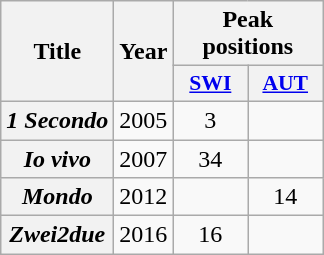<table class="wikitable plainrowheaders" style="text-align:center">
<tr>
<th scope="col" rowspan="2">Title</th>
<th scope="col" rowspan="2">Year</th>
<th scope="col" colspan="2">Peak positions</th>
</tr>
<tr>
<th scope="col" style="width:3em;font-size:90%;"><a href='#'>SWI</a><br></th>
<th scope="col" style="width:3em;font-size:90%;"><a href='#'>AUT</a><br></th>
</tr>
<tr>
<th scope="row"><em>1 Secondo</em></th>
<td>2005</td>
<td>3</td>
<td></td>
</tr>
<tr>
<th scope="row"><em>Io vivo</em></th>
<td>2007</td>
<td>34</td>
<td></td>
</tr>
<tr>
<th scope="row"><em>Mondo</em></th>
<td>2012</td>
<td></td>
<td>14</td>
</tr>
<tr>
<th scope="row"><em>Zwei2due</em></th>
<td>2016</td>
<td>16</td>
<td></td>
</tr>
</table>
